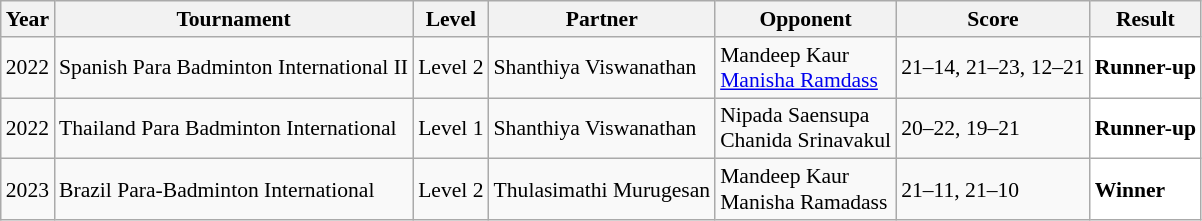<table class="sortable wikitable" style="font-size: 90%;">
<tr>
<th>Year</th>
<th>Tournament</th>
<th>Level</th>
<th>Partner</th>
<th>Opponent</th>
<th>Score</th>
<th>Result</th>
</tr>
<tr>
<td align="center">2022</td>
<td align="left">Spanish Para Badminton International II</td>
<td align="left">Level 2</td>
<td> Shanthiya Viswanathan</td>
<td align="left"> Mandeep Kaur<br> <a href='#'>Manisha Ramdass</a></td>
<td align="left">21–14, 21–23, 12–21</td>
<td style="text-align:left; background:white"> <strong>Runner-up</strong></td>
</tr>
<tr>
<td align="center">2022</td>
<td align="left">Thailand Para Badminton International</td>
<td align="left">Level 1</td>
<td> Shanthiya Viswanathan</td>
<td align="left"> Nipada Saensupa<br> Chanida Srinavakul</td>
<td align="left">20–22, 19–21</td>
<td style="text-align:left; background:white"> <strong>Runner-up</strong></td>
</tr>
<tr>
<td align="center">2023</td>
<td align="left">Brazil Para-Badminton International</td>
<td align="left">Level 2</td>
<td align="left"> Thulasimathi Murugesan</td>
<td align="left"> Mandeep Kaur<br> Manisha Ramadass</td>
<td align="left">21–11, 21–10</td>
<td style="text-align:left; background:white"> <strong>Winner</strong></td>
</tr>
</table>
